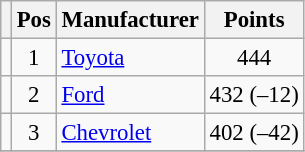<table class="wikitable" style="font-size: 95%">
<tr>
<th></th>
<th>Pos</th>
<th>Manufacturer</th>
<th>Points</th>
</tr>
<tr>
<td align="left"></td>
<td style="text-align:center;">1</td>
<td><a href='#'>Toyota</a></td>
<td style="text-align:center;">444</td>
</tr>
<tr>
<td align="left"></td>
<td style="text-align:center;">2</td>
<td><a href='#'>Ford</a></td>
<td style="text-align:center;">432 (–12)</td>
</tr>
<tr>
<td align="left"></td>
<td style="text-align:center;">3</td>
<td><a href='#'>Chevrolet</a></td>
<td style="text-align:center;">402 (–42)</td>
</tr>
<tr class="sortbottom">
</tr>
</table>
